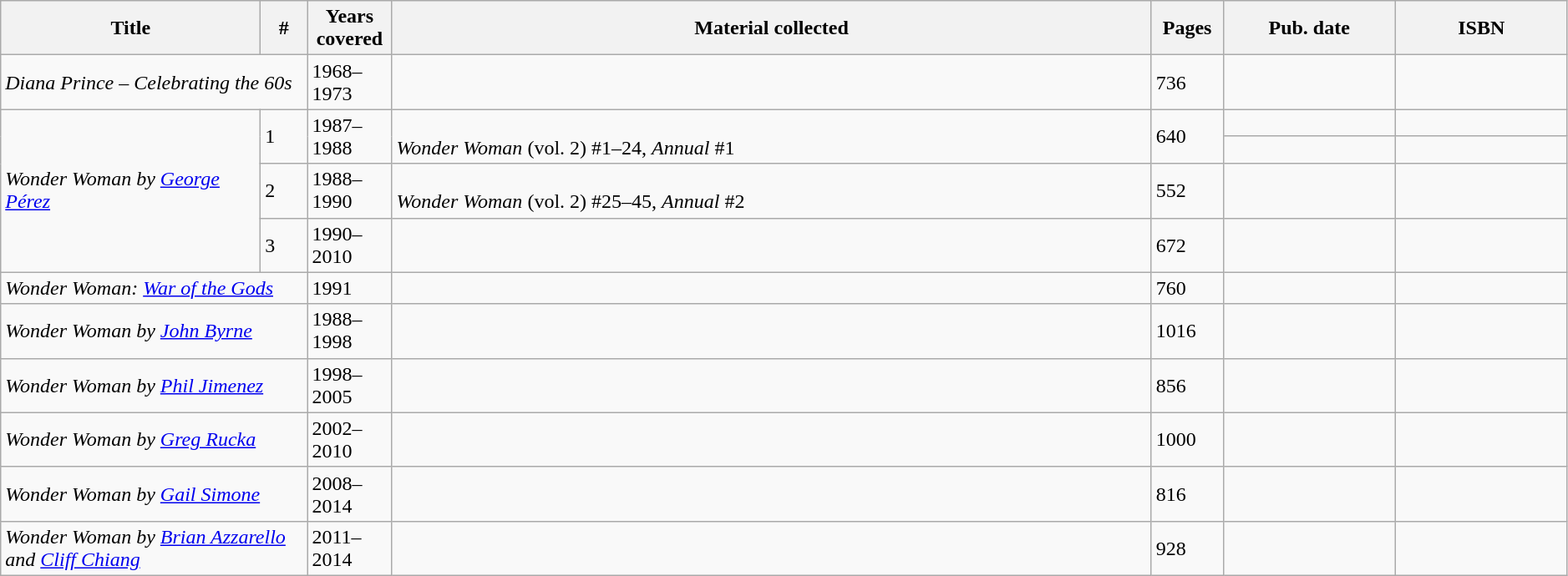<table class="wikitable sortable" width=99%>
<tr>
<th width="200px">Title</th>
<th class="unsortable" width="30px">#</th>
<th width="60px">Years covered</th>
<th class="unsortable">Material collected</th>
<th width="50px">Pages</th>
<th width="130px">Pub. date</th>
<th class="unsortable" width="130px">ISBN</th>
</tr>
<tr>
<td colspan="2"><em>Diana Prince – Celebrating the 60s</em></td>
<td>1968–1973</td>
<td></td>
<td>736</td>
<td></td>
<td></td>
</tr>
<tr>
<td rowspan="4"><em>Wonder Woman by <a href='#'>George Pérez</a></em></td>
<td rowspan="2">1</td>
<td rowspan="2">1987–1988</td>
<td rowspan="2"><br><em>Wonder Woman</em> (vol. 2) #1–24, <em>Annual</em> #1</td>
<td rowspan="2">640</td>
<td></td>
<td></td>
</tr>
<tr>
<td></td>
<td></td>
</tr>
<tr>
<td>2</td>
<td>1988–1990</td>
<td><br><em>Wonder Woman</em> (vol. 2) #25–45, <em>Annual</em> #2</td>
<td>552</td>
<td></td>
<td></td>
</tr>
<tr>
<td>3</td>
<td>1990–2010</td>
<td></td>
<td>672</td>
<td></td>
<td></td>
</tr>
<tr>
<td colspan="2"><em>Wonder Woman: <a href='#'>War of the Gods</a></em></td>
<td>1991</td>
<td></td>
<td>760</td>
<td></td>
<td></td>
</tr>
<tr>
<td colspan="2"><em>Wonder Woman by <a href='#'>John Byrne</a></em></td>
<td>1988–1998</td>
<td></td>
<td>1016</td>
<td></td>
<td></td>
</tr>
<tr>
<td colspan="2"><em>Wonder Woman by <a href='#'>Phil Jimenez</a></em></td>
<td>1998–2005</td>
<td></td>
<td>856</td>
<td></td>
<td></td>
</tr>
<tr>
<td colspan="2"><em>Wonder Woman by <a href='#'>Greg Rucka</a></em></td>
<td>2002–2010</td>
<td></td>
<td>1000</td>
<td></td>
<td></td>
</tr>
<tr>
<td colspan="2"><em>Wonder Woman by <a href='#'>Gail Simone</a></em></td>
<td>2008–2014</td>
<td></td>
<td>816</td>
<td></td>
<td></td>
</tr>
<tr>
<td colspan="2"><em>Wonder Woman by <a href='#'>Brian Azzarello</a> and <a href='#'>Cliff Chiang</a></em></td>
<td>2011–2014</td>
<td></td>
<td>928</td>
<td></td>
<td></td>
</tr>
</table>
